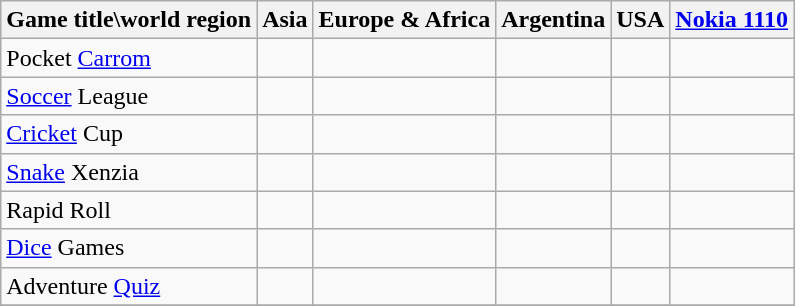<table class="wikitable">
<tr>
<th>Game title\world region</th>
<th>Asia</th>
<th>Europe & Africa</th>
<th>Argentina</th>
<th>USA</th>
<th><a href='#'>Nokia 1110</a></th>
</tr>
<tr>
<td>Pocket <a href='#'>Carrom</a></td>
<td></td>
<td></td>
<td></td>
<td></td>
<td></td>
</tr>
<tr>
<td><a href='#'>Soccer</a> League</td>
<td></td>
<td></td>
<td></td>
<td></td>
<td></td>
</tr>
<tr>
<td><a href='#'>Cricket</a> Cup</td>
<td></td>
<td></td>
<td></td>
<td></td>
<td></td>
</tr>
<tr>
<td><a href='#'>Snake</a> Xenzia</td>
<td></td>
<td></td>
<td></td>
<td></td>
<td></td>
</tr>
<tr>
<td>Rapid Roll</td>
<td></td>
<td></td>
<td></td>
<td></td>
<td></td>
</tr>
<tr>
<td><a href='#'>Dice</a> Games</td>
<td></td>
<td></td>
<td></td>
<td></td>
<td></td>
</tr>
<tr>
<td>Adventure <a href='#'>Quiz</a></td>
<td></td>
<td></td>
<td></td>
<td></td>
<td></td>
</tr>
<tr>
</tr>
</table>
